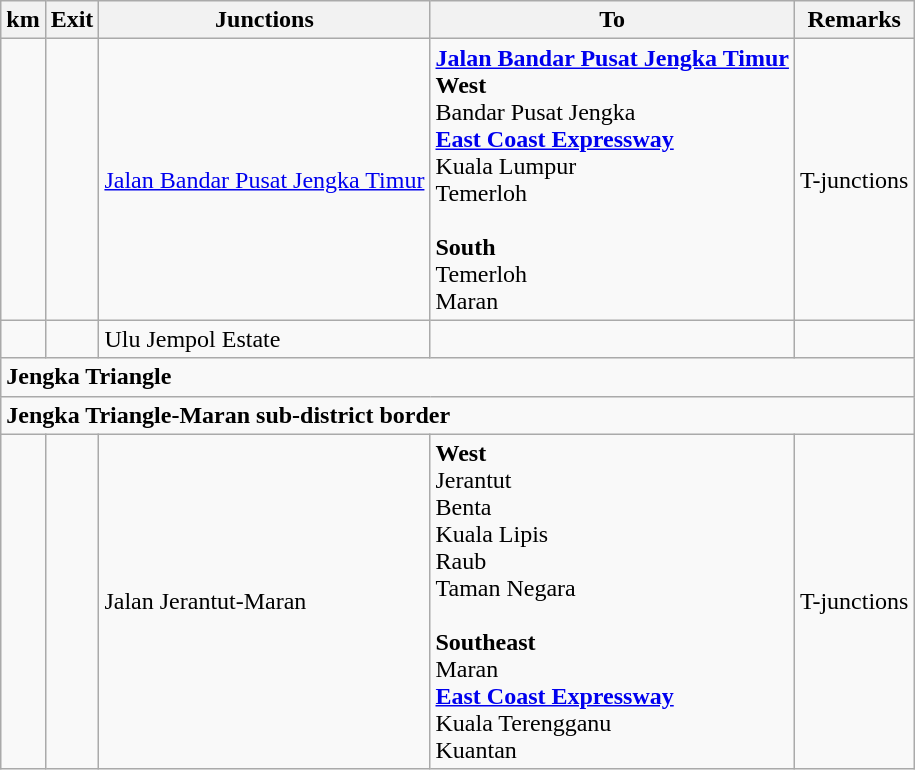<table class="wikitable">
<tr>
<th>km</th>
<th>Exit</th>
<th>Junctions</th>
<th>To</th>
<th>Remarks</th>
</tr>
<tr>
<td></td>
<td></td>
<td><a href='#'>Jalan Bandar Pusat Jengka Timur</a></td>
<td> <strong><a href='#'>Jalan Bandar Pusat Jengka Timur</a></strong><br><strong>West</strong><br>Bandar Pusat Jengka<br> <strong><a href='#'>East Coast Expressway</a></strong><br>Kuala Lumpur<br>Temerloh<br><br><strong>South</strong><br>Temerloh<br>Maran</td>
<td>T-junctions</td>
</tr>
<tr>
<td></td>
<td></td>
<td>Ulu Jempol Estate</td>
<td></td>
<td></td>
</tr>
<tr>
<td style="width:600px" colspan="6" style="text-align:center; background:white;"><strong><span>Jengka Triangle</span></strong></td>
</tr>
<tr>
<td style="width:600px" colspan="6" style="text-align:center; background:maroon;"><strong><span>Jengka Triangle-Maran sub-district border</span></strong></td>
</tr>
<tr>
<td></td>
<td></td>
<td>Jalan Jerantut-Maran</td>
<td><strong>West</strong><br> Jerantut<br> Benta<br> Kuala Lipis<br> Raub<br> Taman Negara<br><br><strong>Southeast</strong><br> Maran<br> <strong><a href='#'>East Coast Expressway</a></strong><br>Kuala Terengganu<br>Kuantan</td>
<td>T-junctions</td>
</tr>
</table>
